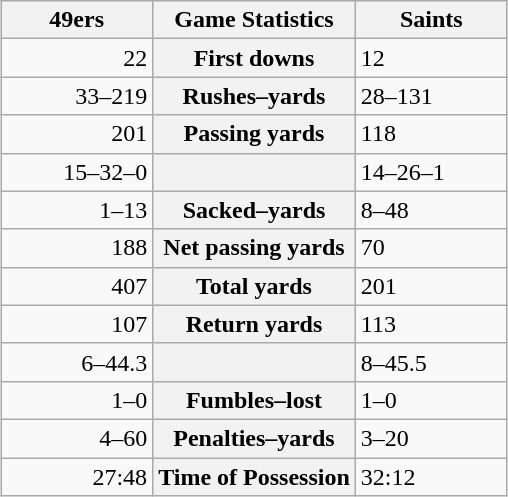<table class="wikitable" style="margin: 1em auto 1em auto">
<tr>
<th style="width:30%;">49ers</th>
<th style="width:40%;">Game Statistics</th>
<th style="width:30%;">Saints</th>
</tr>
<tr>
<td style="text-align:right;">22</td>
<th>First downs</th>
<td>12</td>
</tr>
<tr>
<td style="text-align:right;">33–219</td>
<th>Rushes–yards</th>
<td>28–131</td>
</tr>
<tr>
<td style="text-align:right;">201</td>
<th>Passing yards</th>
<td>118</td>
</tr>
<tr>
<td style="text-align:right;">15–32–0</td>
<th></th>
<td>14–26–1</td>
</tr>
<tr>
<td style="text-align:right;">1–13</td>
<th>Sacked–yards</th>
<td>8–48</td>
</tr>
<tr>
<td style="text-align:right;">188</td>
<th>Net passing yards</th>
<td>70</td>
</tr>
<tr>
<td style="text-align:right;">407</td>
<th>Total yards</th>
<td>201</td>
</tr>
<tr>
<td style="text-align:right;">107</td>
<th>Return yards</th>
<td>113</td>
</tr>
<tr>
<td style="text-align:right;">6–44.3</td>
<th></th>
<td>8–45.5</td>
</tr>
<tr>
<td style="text-align:right;">1–0</td>
<th>Fumbles–lost</th>
<td>1–0</td>
</tr>
<tr>
<td style="text-align:right;">4–60</td>
<th>Penalties–yards</th>
<td>3–20</td>
</tr>
<tr>
<td style="text-align:right;">27:48</td>
<th>Time of Possession</th>
<td>32:12</td>
</tr>
</table>
